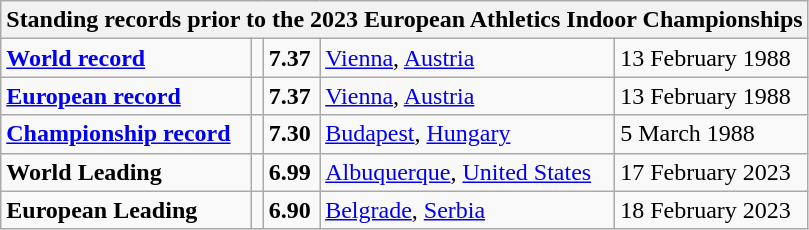<table class="wikitable">
<tr>
<th colspan="5">Standing records prior to the 2023 European Athletics Indoor Championships</th>
</tr>
<tr>
<td><strong><a href='#'>World record</a></strong></td>
<td></td>
<td><strong>7.37</strong></td>
<td><a href='#'>Vienna</a>, <a href='#'>Austria</a></td>
<td>13 February 1988</td>
</tr>
<tr>
<td><strong><a href='#'>European record</a></strong></td>
<td></td>
<td><strong>7.37</strong></td>
<td><a href='#'>Vienna</a>, <a href='#'>Austria</a></td>
<td>13 February 1988</td>
</tr>
<tr>
<td><strong><a href='#'>Championship record</a></strong></td>
<td></td>
<td><strong>7.30</strong></td>
<td><a href='#'>Budapest</a>, <a href='#'>Hungary</a></td>
<td>5 March 1988</td>
</tr>
<tr>
<td><strong>World Leading</strong></td>
<td></td>
<td><strong>6.99</strong></td>
<td><a href='#'>Albuquerque</a>, <a href='#'>United States</a></td>
<td>17 February 2023</td>
</tr>
<tr>
<td><strong>European Leading</strong></td>
<td></td>
<td><strong>6.90</strong></td>
<td><a href='#'>Belgrade</a>, <a href='#'>Serbia</a></td>
<td>18 February 2023</td>
</tr>
</table>
